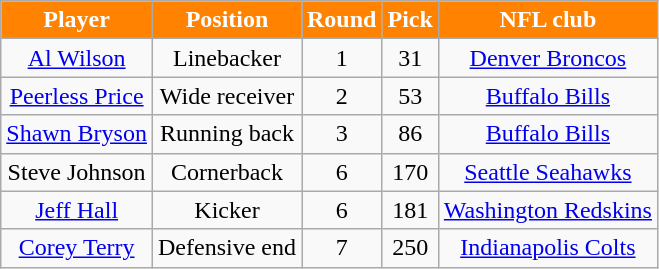<table class="wikitable" style="text-align:center">
<tr>
<th style="background:#FF8200;color:#FFFFFF;">Player</th>
<th style="background:#FF8200;color:#FFFFFF;">Position</th>
<th style="background:#FF8200;color:#FFFFFF;">Round</th>
<th style="background:#FF8200;color:#FFFFFF;">Pick</th>
<th style="background:#FF8200;color:#FFFFFF;">NFL club</th>
</tr>
<tr>
<td><a href='#'>Al Wilson</a></td>
<td>Linebacker</td>
<td>1</td>
<td>31</td>
<td><a href='#'>Denver Broncos</a></td>
</tr>
<tr>
<td><a href='#'>Peerless Price</a></td>
<td>Wide receiver</td>
<td>2</td>
<td>53</td>
<td><a href='#'>Buffalo Bills</a></td>
</tr>
<tr>
<td><a href='#'>Shawn Bryson</a></td>
<td>Running back</td>
<td>3</td>
<td>86</td>
<td><a href='#'>Buffalo Bills</a></td>
</tr>
<tr>
<td>Steve Johnson</td>
<td>Cornerback</td>
<td>6</td>
<td>170</td>
<td><a href='#'>Seattle Seahawks</a></td>
</tr>
<tr>
<td><a href='#'>Jeff Hall</a></td>
<td>Kicker</td>
<td>6</td>
<td>181</td>
<td><a href='#'>Washington Redskins</a></td>
</tr>
<tr>
<td><a href='#'>Corey Terry</a></td>
<td>Defensive end</td>
<td>7</td>
<td>250</td>
<td><a href='#'>Indianapolis Colts</a></td>
</tr>
</table>
